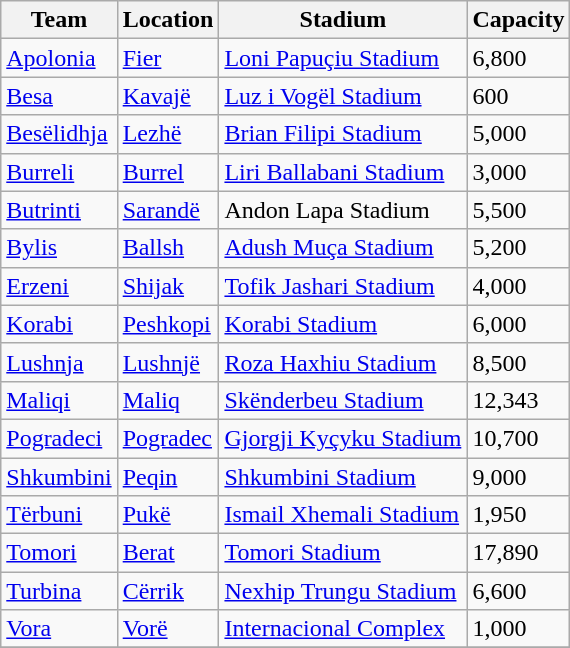<table class="wikitable sortable">
<tr>
<th>Team</th>
<th>Location</th>
<th>Stadium</th>
<th>Capacity</th>
</tr>
<tr>
<td><a href='#'>Apolonia</a></td>
<td><a href='#'>Fier</a></td>
<td><a href='#'>Loni Papuçiu Stadium</a></td>
<td>6,800</td>
</tr>
<tr>
<td><a href='#'>Besa</a></td>
<td><a href='#'>Kavajë</a></td>
<td><a href='#'>Luz i Vogël Stadium</a></td>
<td>600</td>
</tr>
<tr>
<td><a href='#'>Besëlidhja</a></td>
<td><a href='#'>Lezhë</a></td>
<td><a href='#'>Brian Filipi Stadium</a></td>
<td>5,000</td>
</tr>
<tr>
<td><a href='#'>Burreli</a></td>
<td><a href='#'>Burrel</a></td>
<td><a href='#'>Liri Ballabani Stadium</a></td>
<td>3,000</td>
</tr>
<tr>
<td><a href='#'>Butrinti</a></td>
<td><a href='#'>Sarandë</a></td>
<td>Andon Lapa Stadium</td>
<td>5,500</td>
</tr>
<tr>
<td><a href='#'>Bylis</a></td>
<td><a href='#'>Ballsh</a></td>
<td><a href='#'>Adush Muça Stadium</a></td>
<td>5,200</td>
</tr>
<tr>
<td><a href='#'>Erzeni</a></td>
<td><a href='#'>Shijak</a></td>
<td><a href='#'>Tofik Jashari Stadium</a></td>
<td>4,000</td>
</tr>
<tr>
<td><a href='#'>Korabi</a></td>
<td><a href='#'>Peshkopi</a></td>
<td><a href='#'>Korabi Stadium</a></td>
<td>6,000</td>
</tr>
<tr>
<td><a href='#'>Lushnja</a></td>
<td><a href='#'>Lushnjë</a></td>
<td><a href='#'>Roza Haxhiu Stadium</a></td>
<td>8,500</td>
</tr>
<tr>
<td><a href='#'>Maliqi</a></td>
<td><a href='#'>Maliq</a></td>
<td><a href='#'>Skënderbeu Stadium</a></td>
<td>12,343</td>
</tr>
<tr>
<td><a href='#'>Pogradeci</a></td>
<td><a href='#'>Pogradec</a></td>
<td><a href='#'>Gjorgji Kyçyku Stadium</a></td>
<td>10,700</td>
</tr>
<tr>
<td><a href='#'>Shkumbini</a></td>
<td><a href='#'>Peqin</a></td>
<td><a href='#'>Shkumbini Stadium</a></td>
<td>9,000</td>
</tr>
<tr>
<td><a href='#'>Tërbuni</a></td>
<td><a href='#'>Pukë</a></td>
<td><a href='#'>Ismail Xhemali Stadium</a></td>
<td>1,950</td>
</tr>
<tr>
<td><a href='#'>Tomori</a></td>
<td><a href='#'>Berat</a></td>
<td><a href='#'>Tomori Stadium</a></td>
<td>17,890</td>
</tr>
<tr>
<td><a href='#'>Turbina</a></td>
<td><a href='#'>Cërrik</a></td>
<td><a href='#'>Nexhip Trungu Stadium</a></td>
<td>6,600</td>
</tr>
<tr>
<td><a href='#'>Vora</a></td>
<td><a href='#'>Vorë</a></td>
<td><a href='#'>Internacional Complex</a></td>
<td>1,000</td>
</tr>
<tr>
</tr>
</table>
